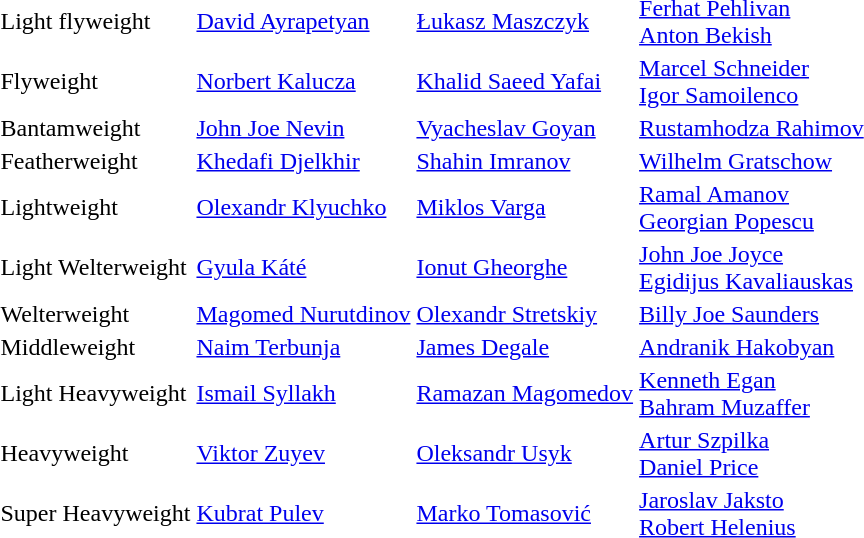<table>
<tr>
<td>Light flyweight<br></td>
<td> <a href='#'>David Ayrapetyan</a></td>
<td> <a href='#'>Łukasz Maszczyk</a></td>
<td> <a href='#'>Ferhat Pehlivan</a> <br>  <a href='#'>Anton Bekish</a></td>
</tr>
<tr>
<td>Flyweight<br></td>
<td> <a href='#'>Norbert Kalucza</a></td>
<td> <a href='#'>Khalid Saeed Yafai</a></td>
<td> <a href='#'>Marcel Schneider</a> <br>  <a href='#'>Igor Samoilenco</a></td>
</tr>
<tr>
<td>Bantamweight<br></td>
<td> <a href='#'>John Joe Nevin</a></td>
<td> <a href='#'>Vyacheslav Goyan</a></td>
<td> <a href='#'>Rustamhodza Rahimov</a></td>
</tr>
<tr>
<td>Featherweight<br></td>
<td> <a href='#'>Khedafi Djelkhir</a></td>
<td> <a href='#'>Shahin Imranov</a></td>
<td> <a href='#'>Wilhelm Gratschow</a></td>
</tr>
<tr>
<td>Lightweight<br></td>
<td> <a href='#'>Olexandr Klyuchko</a></td>
<td> <a href='#'>Miklos Varga</a></td>
<td> <a href='#'>Ramal Amanov</a> <br>  <a href='#'>Georgian Popescu</a></td>
</tr>
<tr>
<td>Light Welterweight<br></td>
<td> <a href='#'>Gyula Káté</a></td>
<td> <a href='#'>Ionut Gheorghe</a></td>
<td> <a href='#'>John Joe Joyce</a> <br>  <a href='#'>Egidijus Kavaliauskas</a></td>
</tr>
<tr>
<td>Welterweight<br></td>
<td> <a href='#'>Magomed Nurutdinov</a></td>
<td> <a href='#'>Olexandr Stretskiy</a></td>
<td> <a href='#'>Billy Joe Saunders</a></td>
</tr>
<tr>
<td>Middleweight<br></td>
<td> <a href='#'>Naim Terbunja</a></td>
<td> <a href='#'>James Degale</a></td>
<td> <a href='#'>Andranik Hakobyan</a></td>
</tr>
<tr>
<td>Light Heavyweight<br></td>
<td> <a href='#'>Ismail Syllakh</a></td>
<td> <a href='#'>Ramazan Magomedov</a></td>
<td> <a href='#'>Kenneth Egan</a> <br>  <a href='#'>Bahram Muzaffer</a></td>
</tr>
<tr>
<td>Heavyweight<br></td>
<td> <a href='#'>Viktor Zuyev</a></td>
<td> <a href='#'>Oleksandr Usyk</a></td>
<td> <a href='#'>Artur Szpilka</a> <br>  <a href='#'>Daniel Price</a></td>
</tr>
<tr>
<td>Super Heavyweight<br></td>
<td> <a href='#'>Kubrat Pulev</a></td>
<td> <a href='#'>Marko Tomasović</a></td>
<td> <a href='#'>Jaroslav Jaksto</a> <br>  <a href='#'>Robert Helenius</a></td>
</tr>
<tr>
</tr>
</table>
